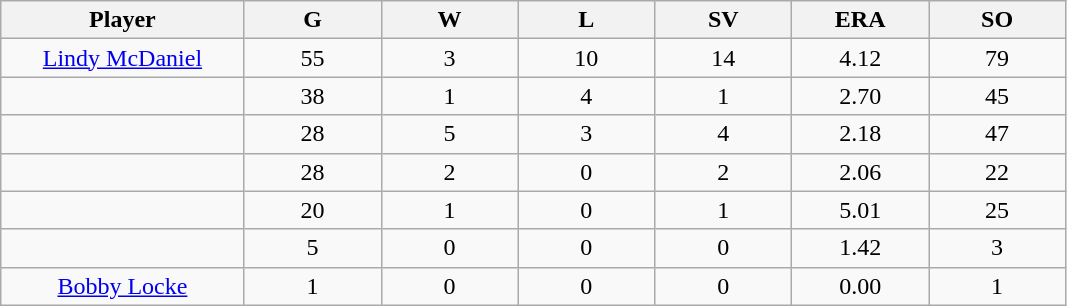<table class="wikitable sortable">
<tr>
<th bgcolor="#DDDDFF" width="16%">Player</th>
<th bgcolor="#DDDDFF" width="9%">G</th>
<th bgcolor="#DDDDFF" width="9%">W</th>
<th bgcolor="#DDDDFF" width="9%">L</th>
<th bgcolor="#DDDDFF" width="9%">SV</th>
<th bgcolor="#DDDDFF" width="9%">ERA</th>
<th bgcolor="#DDDDFF" width="9%">SO</th>
</tr>
<tr align="center">
<td><a href='#'>Lindy McDaniel</a></td>
<td>55</td>
<td>3</td>
<td>10</td>
<td>14</td>
<td>4.12</td>
<td>79</td>
</tr>
<tr align="center">
<td></td>
<td>38</td>
<td>1</td>
<td>4</td>
<td>1</td>
<td>2.70</td>
<td>45</td>
</tr>
<tr align="center">
<td></td>
<td>28</td>
<td>5</td>
<td>3</td>
<td>4</td>
<td>2.18</td>
<td>47</td>
</tr>
<tr align="center">
<td></td>
<td>28</td>
<td>2</td>
<td>0</td>
<td>2</td>
<td>2.06</td>
<td>22</td>
</tr>
<tr align="center">
<td></td>
<td>20</td>
<td>1</td>
<td>0</td>
<td>1</td>
<td>5.01</td>
<td>25</td>
</tr>
<tr align="center">
<td></td>
<td>5</td>
<td>0</td>
<td>0</td>
<td>0</td>
<td>1.42</td>
<td>3</td>
</tr>
<tr align="center">
<td><a href='#'>Bobby Locke</a></td>
<td>1</td>
<td>0</td>
<td>0</td>
<td>0</td>
<td>0.00</td>
<td>1</td>
</tr>
</table>
